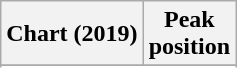<table class="wikitable sortable plainrowheaders" style="text-align:center">
<tr>
<th>Chart (2019)</th>
<th>Peak<br>position</th>
</tr>
<tr>
</tr>
<tr>
</tr>
</table>
